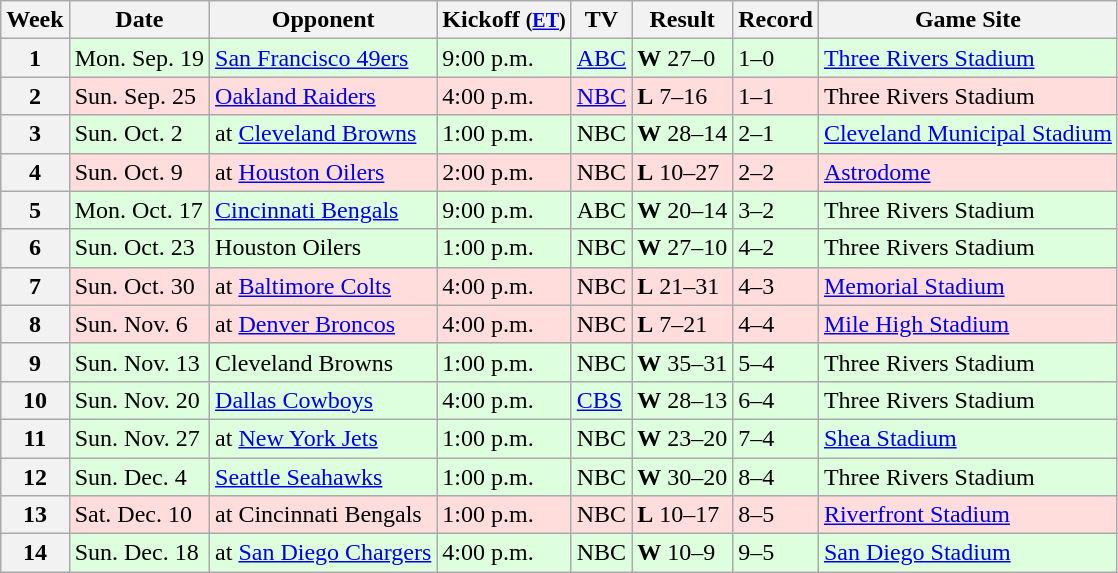<table class="wikitable">
<tr>
<th>Week</th>
<th>Date</th>
<th>Opponent</th>
<th>Kickoff <small>(<a href='#'>ET</a>)</small></th>
<th>TV</th>
<th>Result</th>
<th>Record</th>
<th>Game Site</th>
</tr>
<tr style="background: #ddffdd;">
<th>1</th>
<td>Mon. Sep. 19</td>
<td><a href='#'>San Francisco 49ers</a></td>
<td>9:00 p.m.</td>
<td><a href='#'>ABC</a></td>
<td><strong>W</strong> 27–0</td>
<td>1–0</td>
<td><a href='#'>Three Rivers Stadium</a></td>
</tr>
<tr style="background: #ffdddd;">
<th>2</th>
<td>Sun. Sep. 25</td>
<td><a href='#'>Oakland Raiders</a></td>
<td>4:00 p.m.</td>
<td><a href='#'>NBC</a></td>
<td><strong>L</strong> 7–16</td>
<td>1–1</td>
<td>Three Rivers Stadium</td>
</tr>
<tr style="background: #ddffdd;">
<th>3</th>
<td>Sun. Oct. 2</td>
<td>at <a href='#'>Cleveland Browns</a></td>
<td>1:00 p.m.</td>
<td>NBC</td>
<td><strong>W</strong> 28–14</td>
<td>2–1</td>
<td><a href='#'>Cleveland Municipal Stadium</a></td>
</tr>
<tr style="background: #ffdddd;">
<th>4</th>
<td>Sun. Oct. 9</td>
<td>at <a href='#'>Houston Oilers</a></td>
<td>2:00 p.m.</td>
<td>NBC</td>
<td><strong>L</strong> 10–27</td>
<td>2–2</td>
<td><a href='#'>Astrodome</a></td>
</tr>
<tr style="background: #ddffdd;">
<th>5</th>
<td>Mon. Oct. 17</td>
<td><a href='#'>Cincinnati Bengals</a></td>
<td>9:00 p.m.</td>
<td>ABC</td>
<td><strong>W</strong> 20–14</td>
<td>3–2</td>
<td>Three Rivers Stadium</td>
</tr>
<tr style="background: #ddffdd;">
<th>6</th>
<td>Sun. Oct. 23</td>
<td>Houston Oilers</td>
<td>1:00 p.m.</td>
<td>NBC</td>
<td><strong>W</strong> 27–10</td>
<td>4–2</td>
<td>Three Rivers Stadium</td>
</tr>
<tr style="background: #ffdddd;">
<th>7</th>
<td>Sun. Oct. 30</td>
<td>at <a href='#'>Baltimore Colts</a></td>
<td>4:00 p.m.</td>
<td>NBC</td>
<td><strong>L</strong> 21–31</td>
<td>4–3</td>
<td><a href='#'>Memorial Stadium</a></td>
</tr>
<tr style="background: #ffdddd;">
<th>8</th>
<td>Sun. Nov. 6</td>
<td>at <a href='#'>Denver Broncos</a></td>
<td>4:00 p.m.</td>
<td>NBC</td>
<td><strong>L</strong> 7–21</td>
<td>4–4</td>
<td><a href='#'>Mile High Stadium</a></td>
</tr>
<tr style="background: #ddffdd;">
<th>9</th>
<td>Sun. Nov. 13</td>
<td>Cleveland Browns</td>
<td>1:00 p.m.</td>
<td>NBC</td>
<td><strong>W</strong> 35–31</td>
<td>5–4</td>
<td>Three Rivers Stadium</td>
</tr>
<tr style="background: #ddffdd;">
<th>10</th>
<td>Sun. Nov. 20</td>
<td><a href='#'>Dallas Cowboys</a></td>
<td>4:00 p.m.</td>
<td><a href='#'>CBS</a></td>
<td><strong>W</strong> 28–13</td>
<td>6–4</td>
<td>Three Rivers Stadium</td>
</tr>
<tr style="background: #ddffdd;">
<th>11</th>
<td>Sun. Nov. 27</td>
<td>at <a href='#'>New York Jets</a></td>
<td>1:00 p.m.</td>
<td>NBC</td>
<td><strong>W</strong> 23–20</td>
<td>7–4</td>
<td><a href='#'>Shea Stadium</a></td>
</tr>
<tr style="background: #ddffdd;">
<th>12</th>
<td>Sun. Dec. 4</td>
<td><a href='#'>Seattle Seahawks</a></td>
<td>1:00 p.m.</td>
<td>NBC</td>
<td><strong>W</strong> 30–20</td>
<td>8–4</td>
<td>Three Rivers Stadium</td>
</tr>
<tr style="background: #ffdddd;">
<th>13</th>
<td>Sat. Dec. 10</td>
<td>at Cincinnati Bengals</td>
<td>1:00 p.m.</td>
<td>NBC</td>
<td><strong>L</strong> 10–17</td>
<td>8–5</td>
<td><a href='#'>Riverfront Stadium</a></td>
</tr>
<tr style="background: #ddffdd;">
<th>14</th>
<td>Sun. Dec. 18</td>
<td>at <a href='#'>San Diego Chargers</a></td>
<td>4:00 p.m.</td>
<td>NBC</td>
<td><strong>W</strong> 10–9</td>
<td>9–5</td>
<td><a href='#'>San Diego Stadium</a></td>
</tr>
</table>
